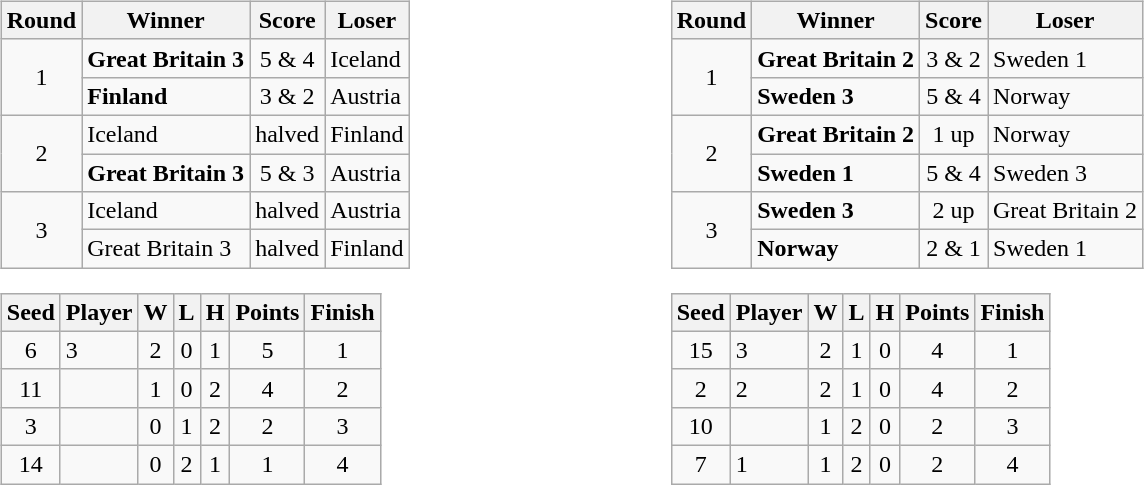<table style="width: 60em">
<tr>
<td valign=top><br><table class="wikitable">
<tr>
<th>Round</th>
<th>Winner</th>
<th>Score</th>
<th>Loser</th>
</tr>
<tr>
<td align=center rowspan=2>1</td>
<td><strong>Great Britain 3</strong></td>
<td align=center>5 & 4</td>
<td>Iceland</td>
</tr>
<tr>
<td><strong>Finland</strong></td>
<td align=center>3 & 2</td>
<td>Austria</td>
</tr>
<tr>
<td align=center rowspan=2>2</td>
<td>Iceland</td>
<td align=center>halved</td>
<td>Finland</td>
</tr>
<tr>
<td><strong>Great Britain 3</strong></td>
<td align=center>5 & 3</td>
<td>Austria</td>
</tr>
<tr>
<td align=center rowspan=2>3</td>
<td>Iceland</td>
<td align=center>halved</td>
<td>Austria</td>
</tr>
<tr>
<td>Great Britain 3</td>
<td align=center>halved</td>
<td>Finland</td>
</tr>
</table>
<table class="wikitable" style="text-align:center">
<tr>
<th>Seed</th>
<th>Player</th>
<th>W</th>
<th>L</th>
<th>H</th>
<th>Points</th>
<th>Finish</th>
</tr>
<tr>
<td>6</td>
<td align=left> 3</td>
<td>2</td>
<td>0</td>
<td>1</td>
<td>5</td>
<td>1</td>
</tr>
<tr>
<td>11</td>
<td align=left></td>
<td>1</td>
<td>0</td>
<td>2</td>
<td>4</td>
<td>2</td>
</tr>
<tr>
<td>3</td>
<td align=left></td>
<td>0</td>
<td>1</td>
<td>2</td>
<td>2</td>
<td>3</td>
</tr>
<tr>
<td>14</td>
<td align=left></td>
<td>0</td>
<td>2</td>
<td>1</td>
<td>1</td>
<td>4</td>
</tr>
</table>
</td>
<td valign=top><br><table class="wikitable">
<tr>
<th>Round</th>
<th>Winner</th>
<th>Score</th>
<th>Loser</th>
</tr>
<tr>
<td align=center rowspan=2>1</td>
<td><strong>Great Britain 2</strong></td>
<td align=center>3 & 2</td>
<td>Sweden 1</td>
</tr>
<tr>
<td><strong>Sweden 3</strong></td>
<td align=center>5 & 4</td>
<td>Norway</td>
</tr>
<tr>
<td align=center rowspan=2>2</td>
<td><strong>Great Britain 2</strong></td>
<td align=center>1 up</td>
<td>Norway</td>
</tr>
<tr>
<td><strong>Sweden 1</strong></td>
<td align=center>5 & 4</td>
<td>Sweden 3</td>
</tr>
<tr>
<td align=center rowspan=2>3</td>
<td><strong>Sweden 3</strong></td>
<td align=center>2 up</td>
<td>Great Britain 2</td>
</tr>
<tr>
<td><strong>Norway</strong></td>
<td align=center>2 & 1</td>
<td>Sweden 1</td>
</tr>
</table>
<table class="wikitable" style="text-align:center">
<tr>
<th>Seed</th>
<th>Player</th>
<th>W</th>
<th>L</th>
<th>H</th>
<th>Points</th>
<th>Finish</th>
</tr>
<tr>
<td>15</td>
<td align=left> 3</td>
<td>2</td>
<td>1</td>
<td>0</td>
<td>4</td>
<td>1</td>
</tr>
<tr>
<td>2</td>
<td align=left> 2</td>
<td>2</td>
<td>1</td>
<td>0</td>
<td>4</td>
<td>2</td>
</tr>
<tr>
<td>10</td>
<td align=left></td>
<td>1</td>
<td>2</td>
<td>0</td>
<td>2</td>
<td>3</td>
</tr>
<tr>
<td>7</td>
<td align=left> 1</td>
<td>1</td>
<td>2</td>
<td>0</td>
<td>2</td>
<td>4</td>
</tr>
</table>
</td>
</tr>
</table>
